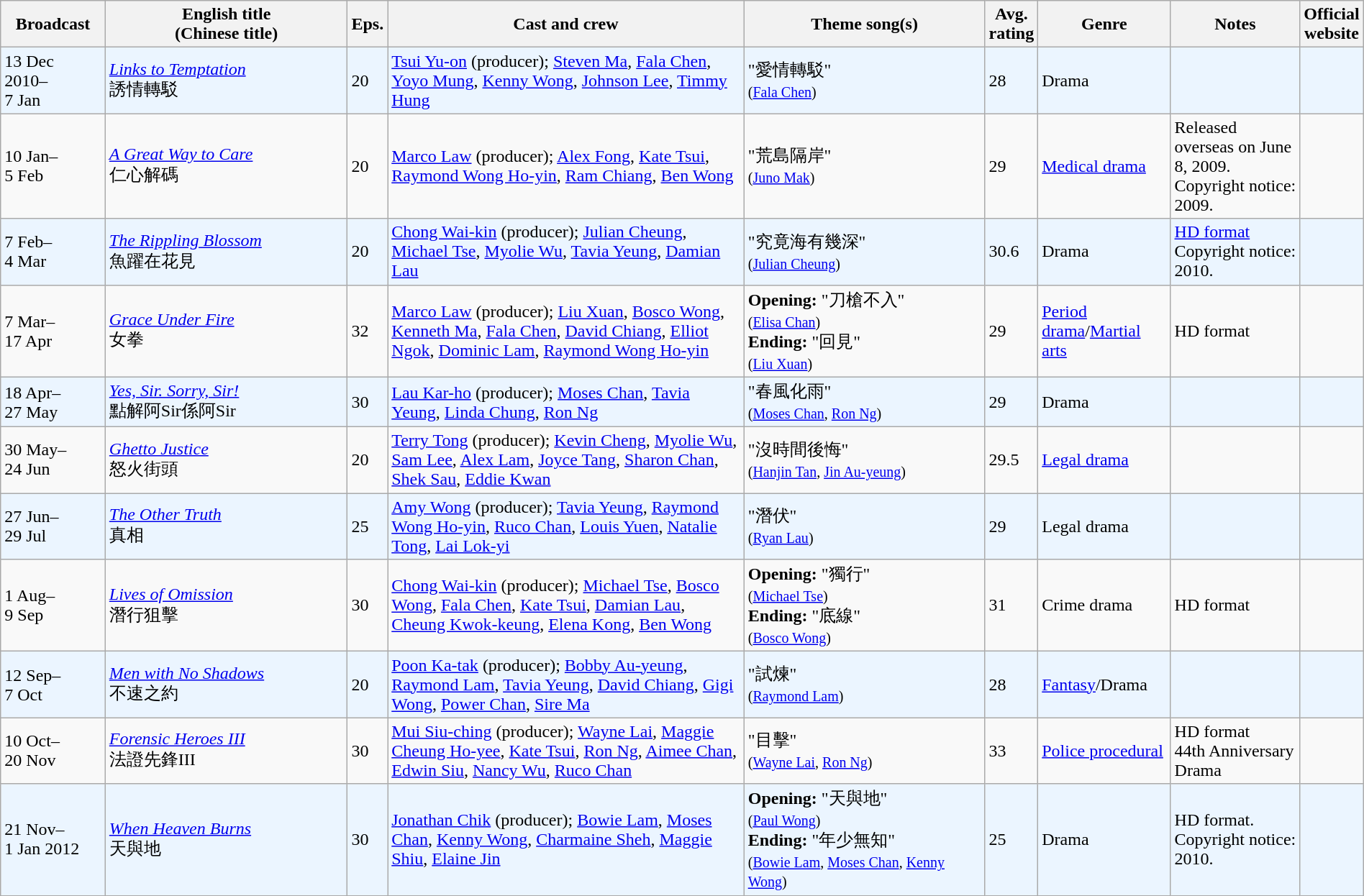<table class="wikitable sortable" width="100%" style="text-align: left">
<tr>
<th align=center width=8% bgcolor="silver">Broadcast</th>
<th align=center width=20% bgcolor="silver">English title <br> (Chinese title)</th>
<th align=center width=1% bgcolor="silver">Eps.</th>
<th align=center width=30% bgcolor="silver">Cast and crew</th>
<th align=center width=20% bgcolor="silver">Theme song(s)</th>
<th align=center width=1% bgcolor="silver">Avg. rating</th>
<th align=center width=10% bgcolor="silver">Genre</th>
<th align=center width=15% bgcolor="silver">Notes</th>
<th align=center width=1% bgcolor="silver">Official website</th>
</tr>
<tr ---- bgcolor="#ebf5ff">
<td>13 Dec 2010–<br>7 Jan</td>
<td><em><a href='#'>Links to Temptation</a></em> <br> 誘情轉駁</td>
<td>20</td>
<td><a href='#'>Tsui Yu-on</a> (producer); <a href='#'>Steven Ma</a>, <a href='#'>Fala Chen</a>, <a href='#'>Yoyo Mung</a>, <a href='#'>Kenny Wong</a>, <a href='#'>Johnson Lee</a>, <a href='#'>Timmy Hung</a></td>
<td>"愛情轉駁"<br><small>(<a href='#'>Fala Chen</a>)</small></td>
<td>28</td>
<td>Drama</td>
<td></td>
<td></td>
</tr>
<tr>
<td>10 Jan–<br>5 Feb</td>
<td><em><a href='#'>A Great Way to Care</a></em> <br> 仁心解碼</td>
<td>20</td>
<td><a href='#'>Marco Law</a> (producer); <a href='#'>Alex Fong</a>, <a href='#'>Kate Tsui</a>, <a href='#'>Raymond Wong Ho-yin</a>, <a href='#'>Ram Chiang</a>, <a href='#'>Ben Wong</a></td>
<td>"荒島隔岸"<br><small>(<a href='#'>Juno Mak</a>)</small></td>
<td>29</td>
<td><a href='#'>Medical drama</a></td>
<td>Released overseas on June 8, 2009. Copyright notice: 2009.</td>
<td></td>
</tr>
<tr ---- bgcolor="#ebf5ff">
<td>7 Feb–<br>4 Mar</td>
<td><em><a href='#'>The Rippling Blossom</a></em> <br> 魚躍在花見</td>
<td>20</td>
<td><a href='#'>Chong Wai-kin</a> (producer); <a href='#'>Julian Cheung</a>, <a href='#'>Michael Tse</a>, <a href='#'>Myolie Wu</a>, <a href='#'>Tavia Yeung</a>, <a href='#'>Damian Lau</a></td>
<td>"究竟海有幾深"<br><small>(<a href='#'>Julian Cheung</a>)</small></td>
<td>30.6</td>
<td>Drama</td>
<td><a href='#'>HD format</a><br>Copyright notice: 2010.</td>
<td></td>
</tr>
<tr>
<td>7 Mar–<br>17 Apr</td>
<td><em><a href='#'>Grace Under Fire</a></em> <br> 女拳</td>
<td>32</td>
<td><a href='#'>Marco Law</a> (producer); <a href='#'>Liu Xuan</a>, <a href='#'>Bosco Wong</a>, <a href='#'>Kenneth Ma</a>, <a href='#'>Fala Chen</a>, <a href='#'>David Chiang</a>, <a href='#'>Elliot Ngok</a>, <a href='#'>Dominic Lam</a>, <a href='#'>Raymond Wong Ho-yin</a></td>
<td><strong>Opening:</strong> "刀槍不入"<br><small>(<a href='#'>Elisa Chan</a>)</small><br><strong>Ending:</strong> "回見"<br><small>(<a href='#'>Liu Xuan</a>)</small></td>
<td>29</td>
<td><a href='#'>Period drama</a>/<a href='#'>Martial arts</a></td>
<td>HD format<br></td>
<td></td>
</tr>
<tr ---- bgcolor="#ebf5ff">
<td>18 Apr–<br>27 May</td>
<td><em><a href='#'>Yes, Sir. Sorry, Sir!</a></em> <br> 點解阿Sir係阿Sir</td>
<td>30</td>
<td><a href='#'>Lau Kar-ho</a> (producer); <a href='#'>Moses Chan</a>, <a href='#'>Tavia Yeung</a>, <a href='#'>Linda Chung</a>, <a href='#'>Ron Ng</a></td>
<td>"春風化雨"<br><small>(<a href='#'>Moses Chan</a>, <a href='#'>Ron Ng</a>)</small></td>
<td>29</td>
<td>Drama</td>
<td></td>
<td></td>
</tr>
<tr>
<td>30 May–<br>24 Jun</td>
<td><em><a href='#'>Ghetto Justice</a></em> <br> 怒火街頭</td>
<td>20</td>
<td><a href='#'>Terry Tong</a> (producer); <a href='#'>Kevin Cheng</a>, <a href='#'>Myolie Wu</a>, <a href='#'>Sam Lee</a>, <a href='#'>Alex Lam</a>, <a href='#'>Joyce Tang</a>, <a href='#'>Sharon Chan</a>, <a href='#'>Shek Sau</a>, <a href='#'>Eddie Kwan</a></td>
<td>"沒時間後悔"<br><small>(<a href='#'>Hanjin Tan</a>, <a href='#'>Jin Au-yeung</a>)</small></td>
<td>29.5</td>
<td><a href='#'>Legal drama</a></td>
<td></td>
<td></td>
</tr>
<tr ---- bgcolor="#ebf5ff">
<td>27 Jun–<br>29 Jul</td>
<td><em><a href='#'>The Other Truth</a></em> <br> 真相</td>
<td>25</td>
<td><a href='#'>Amy Wong</a> (producer); <a href='#'>Tavia Yeung</a>, <a href='#'>Raymond Wong Ho-yin</a>, <a href='#'>Ruco Chan</a>, <a href='#'>Louis Yuen</a>, <a href='#'>Natalie Tong</a>, <a href='#'>Lai Lok-yi</a></td>
<td>"潛伏"<br><small>(<a href='#'>Ryan Lau</a>)</small></td>
<td>29</td>
<td>Legal drama</td>
<td></td>
<td></td>
</tr>
<tr>
<td>1 Aug–<br>9 Sep</td>
<td><em><a href='#'>Lives of Omission</a></em> <br> 潛行狙擊</td>
<td>30</td>
<td><a href='#'>Chong Wai-kin</a> (producer); <a href='#'>Michael Tse</a>, <a href='#'>Bosco Wong</a>, <a href='#'>Fala Chen</a>, <a href='#'>Kate Tsui</a>, <a href='#'>Damian Lau</a>, <a href='#'>Cheung Kwok-keung</a>, <a href='#'>Elena Kong</a>, <a href='#'>Ben Wong</a></td>
<td><strong>Opening:</strong> "獨行"<br><small>(<a href='#'>Michael Tse</a>)</small><br><strong>Ending:</strong> "底線"<br><small>(<a href='#'>Bosco Wong</a>)</small></td>
<td>31</td>
<td>Crime drama</td>
<td>HD format</td>
<td></td>
</tr>
<tr ---- bgcolor="#ebf5ff">
<td>12 Sep–<br>7 Oct</td>
<td><em><a href='#'>Men with No Shadows</a></em> <br> 不速之約</td>
<td>20</td>
<td><a href='#'>Poon Ka-tak</a> (producer); <a href='#'>Bobby Au-yeung</a>, <a href='#'>Raymond Lam</a>, <a href='#'>Tavia Yeung</a>, <a href='#'>David Chiang</a>, <a href='#'>Gigi Wong</a>, <a href='#'>Power Chan</a>, <a href='#'>Sire Ma</a></td>
<td>"試煉"<br><small>(<a href='#'>Raymond Lam</a>)</small></td>
<td>28</td>
<td><a href='#'>Fantasy</a>/Drama</td>
<td></td>
<td></td>
</tr>
<tr>
<td>10 Oct–<br>20 Nov</td>
<td><em><a href='#'>Forensic Heroes III</a></em> <br> 法證先鋒III</td>
<td>30</td>
<td><a href='#'>Mui Siu-ching</a> (producer); <a href='#'>Wayne Lai</a>, <a href='#'>Maggie Cheung Ho-yee</a>, <a href='#'>Kate Tsui</a>, <a href='#'>Ron Ng</a>, <a href='#'>Aimee Chan</a>, <a href='#'>Edwin Siu</a>, <a href='#'>Nancy Wu</a>, <a href='#'>Ruco Chan</a></td>
<td>"目擊"<br><small>(<a href='#'>Wayne Lai</a>, <a href='#'>Ron Ng</a>)</small></td>
<td>33</td>
<td><a href='#'>Police procedural</a></td>
<td>HD format<br>44th Anniversary Drama</td>
<td></td>
</tr>
<tr ---- bgcolor="#ebf5ff">
<td>21 Nov–<br>1 Jan 2012</td>
<td><em><a href='#'>When Heaven Burns</a></em> <br> 天與地</td>
<td>30</td>
<td><a href='#'>Jonathan Chik</a> (producer); <a href='#'>Bowie Lam</a>, <a href='#'>Moses Chan</a>, <a href='#'>Kenny Wong</a>, <a href='#'>Charmaine Sheh</a>, <a href='#'>Maggie Shiu</a>, <a href='#'>Elaine Jin</a></td>
<td><strong>Opening:</strong> "天與地" <br><small>(<a href='#'>Paul Wong</a>)</small><br><strong>Ending:</strong> "年少無知" <br><small>(<a href='#'>Bowie Lam</a>, <a href='#'>Moses Chan</a>, <a href='#'>Kenny Wong</a>)</small></td>
<td>25</td>
<td>Drama</td>
<td>HD format. Copyright notice: 2010.</td>
<td></td>
</tr>
</table>
